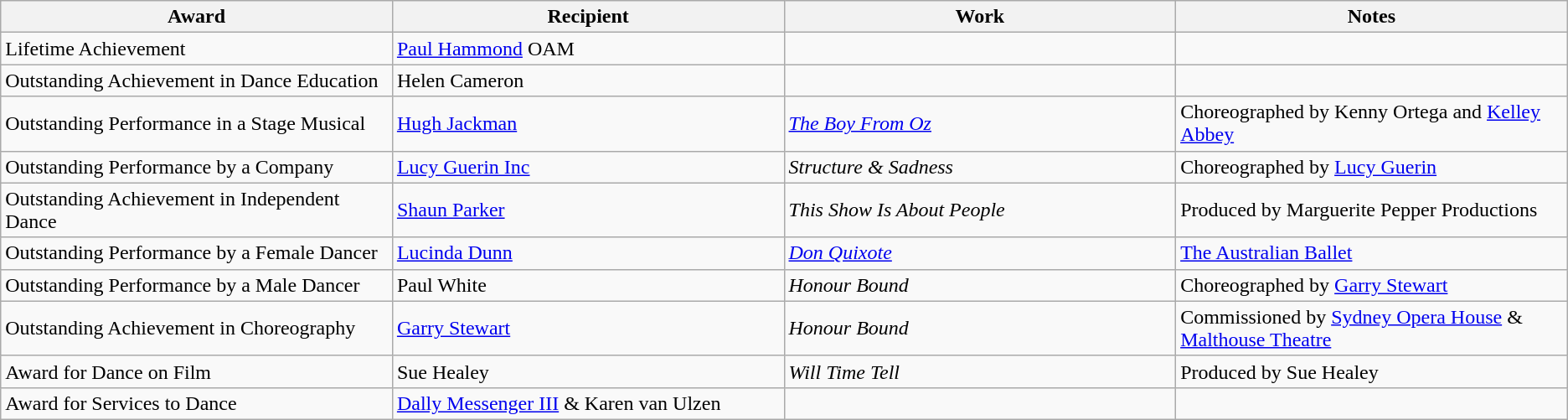<table class="wikitable">
<tr>
<th width="25%">Award</th>
<th width="25%">Recipient</th>
<th width="25%">Work</th>
<th width="25%">Notes</th>
</tr>
<tr>
<td>Lifetime Achievement</td>
<td><a href='#'>Paul Hammond</a> OAM</td>
<td></td>
<td></td>
</tr>
<tr>
<td>Outstanding Achievement in Dance Education</td>
<td>Helen Cameron</td>
<td></td>
<td></td>
</tr>
<tr>
<td>Outstanding Performance in a Stage Musical</td>
<td><a href='#'>Hugh Jackman</a></td>
<td><em><a href='#'>The Boy From Oz</a></em></td>
<td>Choreographed by Kenny Ortega and <a href='#'>Kelley Abbey</a></td>
</tr>
<tr>
<td>Outstanding Performance by a Company</td>
<td><a href='#'>Lucy Guerin Inc</a></td>
<td><em>Structure & Sadness</em></td>
<td>Choreographed by <a href='#'>Lucy Guerin</a></td>
</tr>
<tr>
<td>Outstanding Achievement in Independent Dance</td>
<td><a href='#'>Shaun Parker</a></td>
<td><em>This Show Is About People</em></td>
<td>Produced by Marguerite Pepper Productions</td>
</tr>
<tr>
<td>Outstanding Performance by a Female Dancer</td>
<td><a href='#'>Lucinda Dunn</a></td>
<td><a href='#'><em>Don Quixote</em></a></td>
<td><a href='#'>The Australian Ballet</a></td>
</tr>
<tr>
<td>Outstanding Performance by a Male Dancer</td>
<td>Paul White</td>
<td><em>Honour Bound</em></td>
<td>Choreographed by <a href='#'>Garry Stewart</a></td>
</tr>
<tr>
<td>Outstanding Achievement in Choreography</td>
<td><a href='#'>Garry Stewart</a></td>
<td><em>Honour Bound</em></td>
<td>Commissioned by <a href='#'>Sydney Opera House</a> & <a href='#'>Malthouse Theatre</a></td>
</tr>
<tr>
<td>Award for Dance on Film</td>
<td>Sue Healey</td>
<td><em>Will Time Tell</em></td>
<td>Produced by Sue Healey</td>
</tr>
<tr>
<td>Award for Services to Dance</td>
<td><a href='#'>Dally Messenger III</a> & Karen van Ulzen</td>
<td></td>
<td></td>
</tr>
</table>
